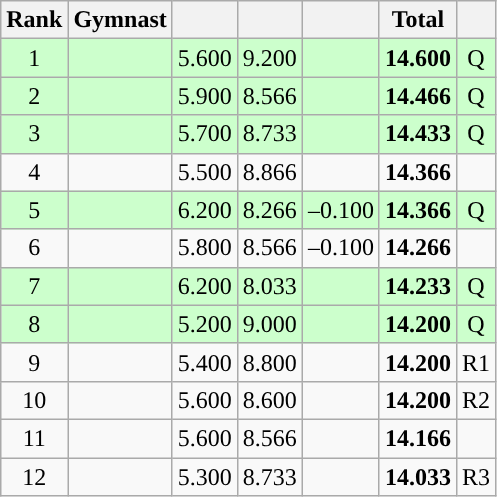<table class="wikitable sortable" style="text-align:center">
<tr>
<th>Rank</th>
<th>Gymnast</th>
<th><small></small></th>
<th><small></small></th>
<th><small></small></th>
<th>Total</th>
<th><small></small></th>
</tr>
<tr bgcolor=ccffcc>
<td>1</td>
<td align=left></td>
<td>5.600</td>
<td>9.200</td>
<td></td>
<td><strong>14.600</strong></td>
<td>Q</td>
</tr>
<tr bgcolor=ccffcc>
<td>2</td>
<td align=left></td>
<td>5.900</td>
<td>8.566</td>
<td></td>
<td><strong>14.466</strong></td>
<td>Q</td>
</tr>
<tr bgcolor=ccffcc>
<td>3</td>
<td align=left></td>
<td>5.700</td>
<td>8.733</td>
<td></td>
<td><strong>14.433</strong></td>
<td>Q</td>
</tr>
<tr>
<td>4</td>
<td align=left></td>
<td>5.500</td>
<td>8.866</td>
<td></td>
<td><strong>14.366</strong></td>
<td></td>
</tr>
<tr bgcolor=ccffcc>
<td>5</td>
<td align=left></td>
<td>6.200</td>
<td>8.266</td>
<td>–0.100</td>
<td><strong>14.366</strong></td>
<td>Q</td>
</tr>
<tr>
<td>6</td>
<td align=left></td>
<td>5.800</td>
<td>8.566</td>
<td>–0.100</td>
<td><strong>14.266</strong></td>
<td></td>
</tr>
<tr bgcolor=ccffcc>
<td>7</td>
<td align=left></td>
<td>6.200</td>
<td>8.033</td>
<td></td>
<td><strong>14.233</strong></td>
<td>Q</td>
</tr>
<tr bgcolor=ccffcc>
<td>8</td>
<td align=left></td>
<td>5.200</td>
<td>9.000</td>
<td></td>
<td><strong>14.200</strong></td>
<td>Q</td>
</tr>
<tr>
<td>9</td>
<td align=left></td>
<td>5.400</td>
<td>8.800</td>
<td></td>
<td><strong>14.200</strong></td>
<td>R1</td>
</tr>
<tr>
<td>10</td>
<td align=left></td>
<td>5.600</td>
<td>8.600</td>
<td></td>
<td><strong>14.200</strong></td>
<td>R2</td>
</tr>
<tr>
<td>11</td>
<td align=left></td>
<td>5.600</td>
<td>8.566</td>
<td></td>
<td><strong>14.166</strong></td>
<td></td>
</tr>
<tr>
<td>12</td>
<td align=left></td>
<td>5.300</td>
<td>8.733</td>
<td></td>
<td><strong>14.033</strong></td>
<td>R3</td>
</tr>
</table>
